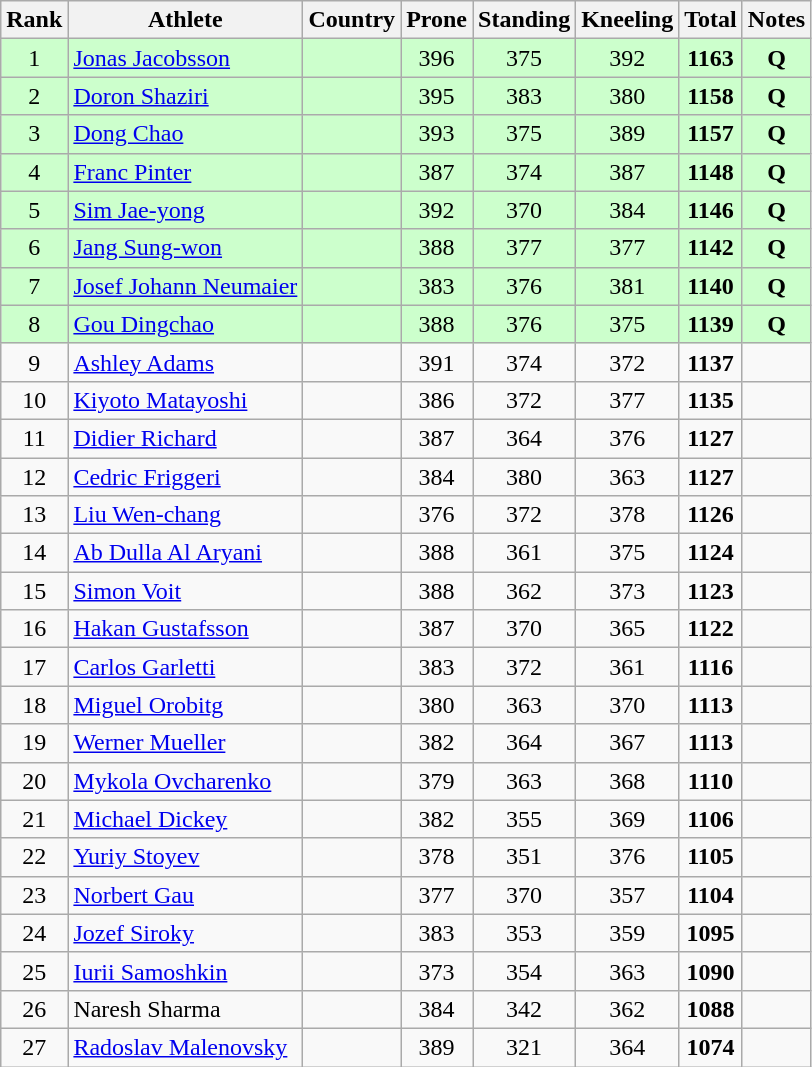<table class="wikitable sortable" style="text-align:center">
<tr>
<th>Rank</th>
<th>Athlete</th>
<th>Country</th>
<th>Prone</th>
<th>Standing</th>
<th>Kneeling</th>
<th>Total</th>
<th>Notes</th>
</tr>
<tr bgcolor=#ccffcc>
<td>1</td>
<td align="left"><a href='#'>Jonas Jacobsson</a></td>
<td align="left"></td>
<td align="center">396</td>
<td align="center">375</td>
<td align="center">392</td>
<td align="center"><strong>1163</strong></td>
<td align="center"><strong>Q</strong></td>
</tr>
<tr bgcolor=#ccffcc>
<td>2</td>
<td align="left"><a href='#'>Doron Shaziri</a></td>
<td align="left"></td>
<td align="center">395</td>
<td align="center">383</td>
<td align="center">380</td>
<td align="center"><strong>1158</strong></td>
<td align="center"><strong>Q</strong></td>
</tr>
<tr bgcolor=#ccffcc>
<td>3</td>
<td align="left"><a href='#'>Dong Chao</a></td>
<td align="left"></td>
<td align="center">393</td>
<td align="center">375</td>
<td align="center">389</td>
<td align="center"><strong>1157</strong></td>
<td align="center"><strong>Q</strong></td>
</tr>
<tr bgcolor=#ccffcc>
<td>4</td>
<td align="left"><a href='#'>Franc Pinter</a></td>
<td align="left"></td>
<td align="center">387</td>
<td align="center">374</td>
<td align="center">387</td>
<td align="center"><strong>1148</strong></td>
<td align="center"><strong>Q</strong></td>
</tr>
<tr bgcolor=#ccffcc>
<td>5</td>
<td align="left"><a href='#'>Sim Jae-yong</a></td>
<td align="left"></td>
<td align="center">392</td>
<td align="center">370</td>
<td align="center">384</td>
<td align="center"><strong>1146</strong></td>
<td align="center"><strong>Q</strong></td>
</tr>
<tr bgcolor=#ccffcc>
<td>6</td>
<td align="left"><a href='#'>Jang Sung-won</a></td>
<td align="left"></td>
<td align="center">388</td>
<td align="center">377</td>
<td align="center">377</td>
<td align="center"><strong>1142</strong></td>
<td align="center"><strong>Q</strong></td>
</tr>
<tr bgcolor=#ccffcc>
<td>7</td>
<td align="left"><a href='#'>Josef Johann Neumaier</a></td>
<td align="left"></td>
<td align="center">383</td>
<td align="center">376</td>
<td align="center">381</td>
<td align="center"><strong>1140</strong></td>
<td align="center"><strong>Q</strong></td>
</tr>
<tr bgcolor=#ccffcc>
<td>8</td>
<td align="left"><a href='#'>Gou Dingchao</a></td>
<td align="left"></td>
<td align="center">388</td>
<td align="center">376</td>
<td align="center">375</td>
<td align="center"><strong>1139</strong></td>
<td align="center"><strong>Q</strong></td>
</tr>
<tr>
<td>9</td>
<td align="left"><a href='#'>Ashley Adams</a></td>
<td align="left"></td>
<td align="center">391</td>
<td align="center">374</td>
<td align="center">372</td>
<td align="center"><strong>1137</strong></td>
<td></td>
</tr>
<tr>
<td>10</td>
<td align="left"><a href='#'>Kiyoto Matayoshi</a></td>
<td align="left"></td>
<td align="center">386</td>
<td align="center">372</td>
<td align="center">377</td>
<td align="center"><strong>1135</strong></td>
<td></td>
</tr>
<tr>
<td>11</td>
<td align="left"><a href='#'>Didier Richard</a></td>
<td align="left"></td>
<td align="center">387</td>
<td align="center">364</td>
<td align="center">376</td>
<td align="center"><strong>1127</strong></td>
<td></td>
</tr>
<tr>
<td>12</td>
<td align="left"><a href='#'>Cedric Friggeri</a></td>
<td align="left"></td>
<td align="center">384</td>
<td align="center">380</td>
<td align="center">363</td>
<td align="center"><strong>1127</strong></td>
<td></td>
</tr>
<tr>
<td>13</td>
<td align="left"><a href='#'>Liu Wen-chang</a></td>
<td align="left"></td>
<td align="center">376</td>
<td align="center">372</td>
<td align="center">378</td>
<td align="center"><strong>1126</strong></td>
<td></td>
</tr>
<tr>
<td>14</td>
<td align="left"><a href='#'>Ab Dulla Al Aryani</a></td>
<td align="left"></td>
<td align="center">388</td>
<td align="center">361</td>
<td align="center">375</td>
<td align="center"><strong>1124</strong></td>
<td></td>
</tr>
<tr>
<td>15</td>
<td align="left"><a href='#'>Simon Voit</a></td>
<td align="left"></td>
<td align="center">388</td>
<td align="center">362</td>
<td align="center">373</td>
<td align="center"><strong>1123</strong></td>
<td></td>
</tr>
<tr>
<td>16</td>
<td align="left"><a href='#'>Hakan Gustafsson</a></td>
<td align="left"></td>
<td align="center">387</td>
<td align="center">370</td>
<td align="center">365</td>
<td align="center"><strong>1122</strong></td>
<td></td>
</tr>
<tr>
<td>17</td>
<td align="left"><a href='#'>Carlos Garletti</a></td>
<td align="left"></td>
<td align="center">383</td>
<td align="center">372</td>
<td align="center">361</td>
<td align="center"><strong>1116</strong></td>
<td></td>
</tr>
<tr>
<td>18</td>
<td align="left"><a href='#'>Miguel Orobitg</a></td>
<td align="left"></td>
<td align="center">380</td>
<td align="center">363</td>
<td align="center">370</td>
<td align="center"><strong>1113</strong></td>
<td></td>
</tr>
<tr>
<td>19</td>
<td align="left"><a href='#'>Werner Mueller</a></td>
<td align="left"></td>
<td align="center">382</td>
<td align="center">364</td>
<td align="center">367</td>
<td align="center"><strong>1113</strong></td>
<td></td>
</tr>
<tr>
<td>20</td>
<td align="left"><a href='#'>Mykola Ovcharenko</a></td>
<td align="left"></td>
<td align="center">379</td>
<td align="center">363</td>
<td align="center">368</td>
<td align="center"><strong>1110</strong></td>
<td></td>
</tr>
<tr>
<td>21</td>
<td align="left"><a href='#'>Michael Dickey</a></td>
<td align="left"></td>
<td align="center">382</td>
<td align="center">355</td>
<td align="center">369</td>
<td align="center"><strong>1106</strong></td>
<td></td>
</tr>
<tr>
<td>22</td>
<td align="left"><a href='#'>Yuriy Stoyev</a></td>
<td align="left"></td>
<td align="center">378</td>
<td align="center">351</td>
<td align="center">376</td>
<td align="center"><strong>1105</strong></td>
<td></td>
</tr>
<tr>
<td>23</td>
<td align="left"><a href='#'>Norbert Gau</a></td>
<td align="left"></td>
<td align="center">377</td>
<td align="center">370</td>
<td align="center">357</td>
<td align="center"><strong>1104</strong></td>
<td></td>
</tr>
<tr>
<td>24</td>
<td align="left"><a href='#'>Jozef Siroky</a></td>
<td align="left"></td>
<td align="center">383</td>
<td align="center">353</td>
<td align="center">359</td>
<td align="center"><strong>1095</strong></td>
<td></td>
</tr>
<tr>
<td>25</td>
<td align="left"><a href='#'>Iurii Samoshkin</a></td>
<td align="left"></td>
<td align="center">373</td>
<td align="center">354</td>
<td align="center">363</td>
<td align="center"><strong>1090</strong></td>
<td></td>
</tr>
<tr>
<td>26</td>
<td align="left">Naresh Sharma</td>
<td align="left"></td>
<td align="center">384</td>
<td align="center">342</td>
<td align="center">362</td>
<td align="center"><strong>1088</strong></td>
<td></td>
</tr>
<tr>
<td>27</td>
<td align="left"><a href='#'>Radoslav Malenovsky</a></td>
<td align="left"></td>
<td align="center">389</td>
<td align="center">321</td>
<td align="center">364</td>
<td align="center"><strong>1074</strong></td>
<td></td>
</tr>
</table>
